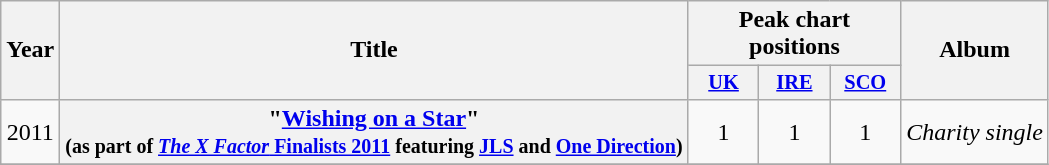<table class="wikitable plainrowheaders" style="text-align:center;">
<tr>
<th scope="col" rowspan="2">Year</th>
<th scope="col" rowspan="2">Title</th>
<th scope="col" colspan="3">Peak chart positions</th>
<th scope="col" rowspan="2">Album</th>
</tr>
<tr>
<th scope="col" style="width:3em;font-size:85%;"><a href='#'>UK</a><br></th>
<th scope="col" style="width:3em;font-size:85%;"><a href='#'>IRE</a><br></th>
<th scope="col" style="width:3em;font-size:85%;"><a href='#'>SCO</a><br></th>
</tr>
<tr>
<td>2011</td>
<th scope="row">"<a href='#'>Wishing on a Star</a>"<br><small>(as part of <a href='#'><em>The X Factor</em> Finalists 2011</a> featuring <a href='#'>JLS</a> and <a href='#'>One Direction</a>)</small></th>
<td>1</td>
<td>1</td>
<td>1</td>
<td><em>Charity single</em></td>
</tr>
<tr>
</tr>
</table>
